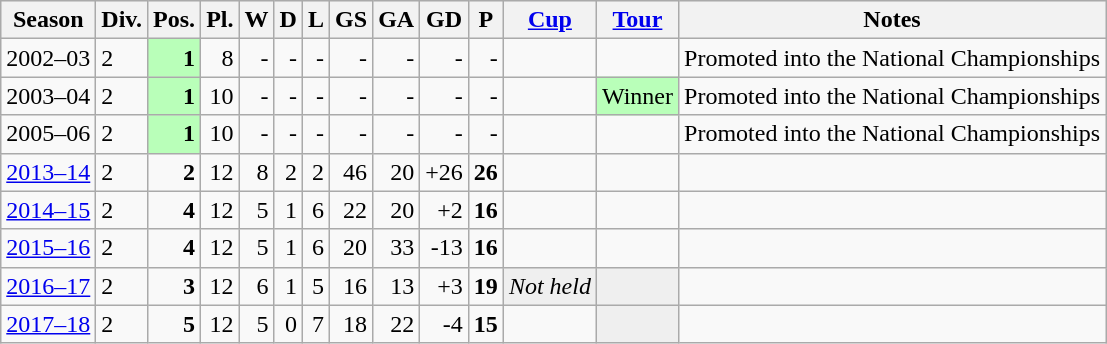<table class="wikitable">
<tr style="background:#efefef;">
<th>Season</th>
<th>Div.</th>
<th>Pos.</th>
<th>Pl.</th>
<th>W</th>
<th>D</th>
<th>L</th>
<th>GS</th>
<th>GA</th>
<th>GD</th>
<th>P</th>
<th><a href='#'>Cup</a></th>
<th><a href='#'>Tour</a></th>
<th>Notes</th>
</tr>
<tr>
<td>2002–03</td>
<td>2</td>
<td align=right bgcolor=#B9FFB9><strong>1</strong></td>
<td align=right>8</td>
<td align=right>-</td>
<td align=right>-</td>
<td align=right>-</td>
<td align=right>-</td>
<td align=right>-</td>
<td align=right>-</td>
<td align=right>-</td>
<td></td>
<td></td>
<td>Promoted into the National Championships</td>
</tr>
<tr>
<td>2003–04</td>
<td>2</td>
<td align=right bgcolor=#B9FFB9><strong>1</strong></td>
<td align=right>10</td>
<td align=right>-</td>
<td align=right>-</td>
<td align=right>-</td>
<td align=right>-</td>
<td align=right>-</td>
<td align=right>-</td>
<td align=right>-</td>
<td></td>
<td bgcolor=B9FFB9>Winner</td>
<td>Promoted into the National Championships</td>
</tr>
<tr>
<td>2005–06</td>
<td>2</td>
<td align=right bgcolor=#B9FFB9><strong>1</strong></td>
<td align=right>10</td>
<td align=right>-</td>
<td align=right>-</td>
<td align=right>-</td>
<td align=right>-</td>
<td align=right>-</td>
<td align=right>-</td>
<td align=right>-</td>
<td></td>
<td></td>
<td>Promoted into the National Championships</td>
</tr>
<tr>
<td><a href='#'>2013–14</a></td>
<td>2</td>
<td align=right><strong>2</strong></td>
<td align=right>12</td>
<td align=right>8</td>
<td align=right>2</td>
<td align=right>2</td>
<td align=right>46</td>
<td align=right>20</td>
<td align=right>+26</td>
<td align=right><strong>26</strong></td>
<td></td>
<td></td>
<td></td>
</tr>
<tr>
<td><a href='#'>2014–15</a></td>
<td>2</td>
<td align=right><strong>4</strong></td>
<td align=right>12</td>
<td align=right>5</td>
<td align=right>1</td>
<td align=right>6</td>
<td align=right>22</td>
<td align=right>20</td>
<td align=right>+2</td>
<td align=right><strong>16</strong></td>
<td></td>
<td></td>
<td></td>
</tr>
<tr>
<td><a href='#'>2015–16</a></td>
<td>2</td>
<td align=right><strong>4</strong></td>
<td align=right>12</td>
<td align=right>5</td>
<td align=right>1</td>
<td align=right>6</td>
<td align=right>20</td>
<td align=right>33</td>
<td align=right>-13</td>
<td align=right><strong>16</strong></td>
<td></td>
<td></td>
<td></td>
</tr>
<tr>
<td><a href='#'>2016–17</a></td>
<td>2</td>
<td align=right><strong>3</strong></td>
<td align=right>12</td>
<td align=right>6</td>
<td align=right>1</td>
<td align=right>5</td>
<td align=right>16</td>
<td align=right>13</td>
<td align=right>+3</td>
<td align=right><strong>19</strong></td>
<td bgcolor=EFEFEF><em>Not held</em></td>
<td bgcolor=EFEFEF></td>
<td></td>
</tr>
<tr>
<td><a href='#'>2017–18</a></td>
<td>2</td>
<td align=right><strong>5</strong></td>
<td align=right>12</td>
<td align=right>5</td>
<td align=right>0</td>
<td align=right>7</td>
<td align=right>18</td>
<td align=right>22</td>
<td align=right>-4</td>
<td align=right><strong>15</strong></td>
<td></td>
<td bgcolor=EFEFEF></td>
<td></td>
</tr>
</table>
